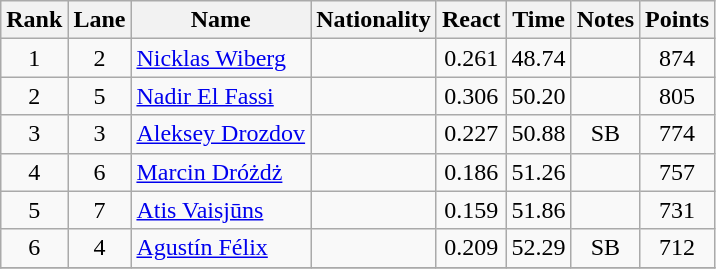<table class="wikitable sortable" style="text-align:center">
<tr>
<th>Rank</th>
<th>Lane</th>
<th>Name</th>
<th>Nationality</th>
<th>React</th>
<th>Time</th>
<th>Notes</th>
<th>Points</th>
</tr>
<tr>
<td>1</td>
<td>2</td>
<td align="left"><a href='#'>Nicklas Wiberg</a></td>
<td align=left></td>
<td>0.261</td>
<td>48.74</td>
<td></td>
<td>874</td>
</tr>
<tr>
<td>2</td>
<td>5</td>
<td align="left"><a href='#'>Nadir El Fassi</a></td>
<td align=left></td>
<td>0.306</td>
<td>50.20</td>
<td></td>
<td>805</td>
</tr>
<tr>
<td>3</td>
<td>3</td>
<td align="left"><a href='#'>Aleksey Drozdov</a></td>
<td align=left></td>
<td>0.227</td>
<td>50.88</td>
<td>SB</td>
<td>774</td>
</tr>
<tr>
<td>4</td>
<td>6</td>
<td align="left"><a href='#'>Marcin Dróżdż</a></td>
<td align=left></td>
<td>0.186</td>
<td>51.26</td>
<td></td>
<td>757</td>
</tr>
<tr>
<td>5</td>
<td>7</td>
<td align="left"><a href='#'>Atis Vaisjūns</a></td>
<td align=left></td>
<td>0.159</td>
<td>51.86</td>
<td></td>
<td>731</td>
</tr>
<tr>
<td>6</td>
<td>4</td>
<td align="left"><a href='#'>Agustín Félix</a></td>
<td align=left></td>
<td>0.209</td>
<td>52.29</td>
<td>SB</td>
<td>712</td>
</tr>
<tr>
</tr>
</table>
